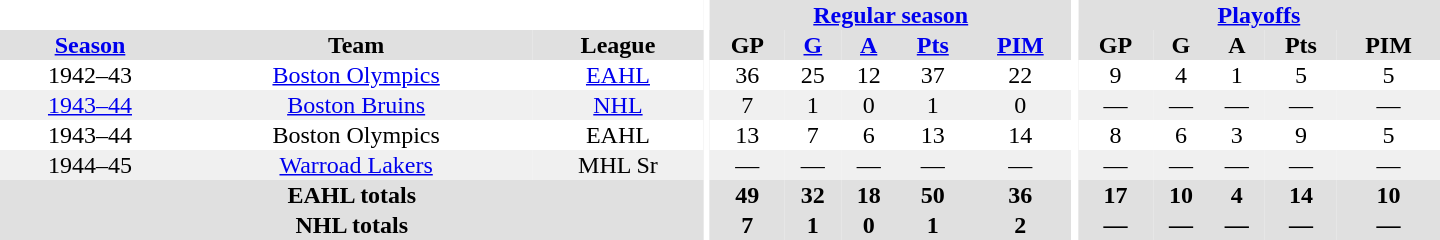<table border="0" cellpadding="1" cellspacing="0" style="text-align:center; width:60em">
<tr bgcolor="#e0e0e0">
<th colspan="3" bgcolor="#ffffff"></th>
<th rowspan="100" bgcolor="#ffffff"></th>
<th colspan="5"><a href='#'>Regular season</a></th>
<th rowspan="100" bgcolor="#ffffff"></th>
<th colspan="5"><a href='#'>Playoffs</a></th>
</tr>
<tr bgcolor="#e0e0e0">
<th><a href='#'>Season</a></th>
<th>Team</th>
<th>League</th>
<th>GP</th>
<th><a href='#'>G</a></th>
<th><a href='#'>A</a></th>
<th><a href='#'>Pts</a></th>
<th><a href='#'>PIM</a></th>
<th>GP</th>
<th>G</th>
<th>A</th>
<th>Pts</th>
<th>PIM</th>
</tr>
<tr>
<td>1942–43</td>
<td><a href='#'>Boston Olympics</a></td>
<td><a href='#'>EAHL</a></td>
<td>36</td>
<td>25</td>
<td>12</td>
<td>37</td>
<td>22</td>
<td>9</td>
<td>4</td>
<td>1</td>
<td>5</td>
<td>5</td>
</tr>
<tr bgcolor="#f0f0f0">
<td><a href='#'>1943–44</a></td>
<td><a href='#'>Boston Bruins</a></td>
<td><a href='#'>NHL</a></td>
<td>7</td>
<td>1</td>
<td>0</td>
<td>1</td>
<td>0</td>
<td>—</td>
<td>—</td>
<td>—</td>
<td>—</td>
<td>—</td>
</tr>
<tr>
<td>1943–44</td>
<td>Boston Olympics</td>
<td>EAHL</td>
<td>13</td>
<td>7</td>
<td>6</td>
<td>13</td>
<td>14</td>
<td>8</td>
<td>6</td>
<td>3</td>
<td>9</td>
<td>5</td>
</tr>
<tr bgcolor="#f0f0f0">
<td>1944–45</td>
<td><a href='#'>Warroad Lakers</a></td>
<td>MHL Sr</td>
<td>—</td>
<td>—</td>
<td>—</td>
<td>—</td>
<td>—</td>
<td>—</td>
<td>—</td>
<td>—</td>
<td>—</td>
<td>—</td>
</tr>
<tr bgcolor="#e0e0e0">
<th colspan="3">EAHL totals</th>
<th>49</th>
<th>32</th>
<th>18</th>
<th>50</th>
<th>36</th>
<th>17</th>
<th>10</th>
<th>4</th>
<th>14</th>
<th>10</th>
</tr>
<tr bgcolor="#e0e0e0">
<th colspan="3">NHL totals</th>
<th>7</th>
<th>1</th>
<th>0</th>
<th>1</th>
<th>2</th>
<th>—</th>
<th>—</th>
<th>—</th>
<th>—</th>
<th>—</th>
</tr>
</table>
